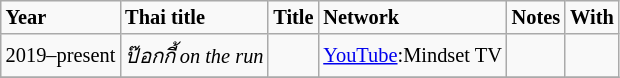<table class="wikitable" style="font-size: 85%;">
<tr>
<td><strong>Year</strong></td>
<td><strong>Thai title</strong></td>
<td><strong>Title</strong></td>
<td><strong>Network</strong></td>
<td><strong>Notes</strong></td>
<td><strong>With</strong></td>
</tr>
<tr>
<td rowspan="1">2019–present</td>
<td><em>ป๊อกกี้ on the run</em></td>
<td><em> </em></td>
<td><a href='#'>YouTube</a>:Mindset TV</td>
<td></td>
<td></td>
</tr>
<tr>
</tr>
</table>
